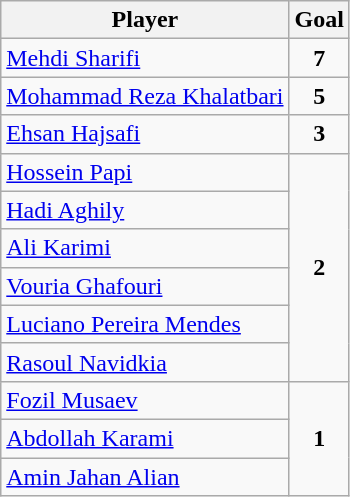<table class="wikitable">
<tr>
<th>Player</th>
<th>Goal</th>
</tr>
<tr>
<td> <a href='#'>Mehdi Sharifi</a></td>
<td style="text-align:center;"><strong>7</strong></td>
</tr>
<tr>
<td> <a href='#'>Mohammad Reza Khalatbari</a></td>
<td style="text-align:center;"><strong>5</strong></td>
</tr>
<tr>
<td> <a href='#'>Ehsan Hajsafi</a></td>
<td style="text-align:center;"><strong>3</strong></td>
</tr>
<tr>
<td> <a href='#'>Hossein Papi</a></td>
<td rowspan="6" style="text-align:center;"><strong>2</strong></td>
</tr>
<tr>
<td> <a href='#'>Hadi Aghily</a></td>
</tr>
<tr>
<td> <a href='#'>Ali Karimi</a></td>
</tr>
<tr>
<td> <a href='#'>Vouria Ghafouri</a></td>
</tr>
<tr>
<td> <a href='#'>Luciano Pereira Mendes</a></td>
</tr>
<tr>
<td> <a href='#'>Rasoul Navidkia</a></td>
</tr>
<tr>
<td> <a href='#'>Fozil Musaev</a></td>
<td rowspan="5" style="text-align:center;"><strong>1</strong></td>
</tr>
<tr>
<td> <a href='#'>Abdollah Karami</a></td>
</tr>
<tr>
<td> <a href='#'>Amin Jahan Alian</a></td>
</tr>
</table>
